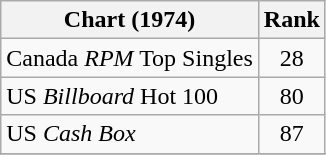<table class="wikitable">
<tr>
<th>Chart (1974)</th>
<th style="text-align:center;">Rank</th>
</tr>
<tr>
<td>Canada <em>RPM</em> Top Singles </td>
<td style="text-align:center;">28</td>
</tr>
<tr>
<td>US <em>Billboard</em> Hot 100 </td>
<td style="text-align:center;">80</td>
</tr>
<tr>
<td>US <em>Cash Box</em> </td>
<td style="text-align:center;">87</td>
</tr>
<tr>
</tr>
</table>
